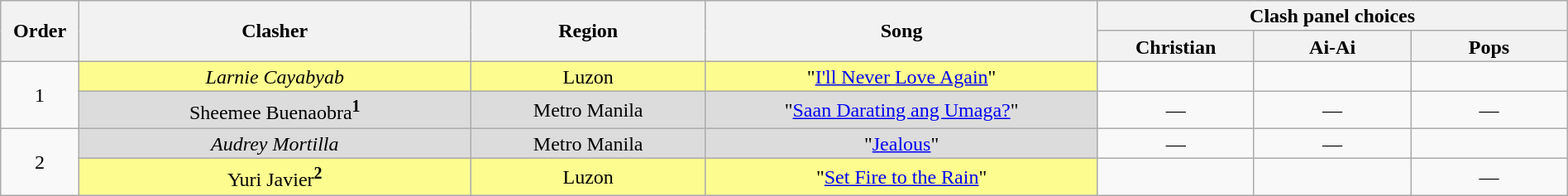<table class="wikitable" style="text-align:center; line-height:17px; width:100%;">
<tr>
<th rowspan="2" width="5%">Order</th>
<th rowspan="2" width="25%">Clasher</th>
<th rowspan="2">Region</th>
<th rowspan="2" width="25%">Song</th>
<th colspan="3" width="30%">Clash panel choices</th>
</tr>
<tr>
<th width="10%">Christian</th>
<th width="10%">Ai-Ai</th>
<th width="10%">Pops</th>
</tr>
<tr>
<td rowspan="2">1</td>
<td style="background:#fdfc8f;"><em>Larnie Cayabyab</em></td>
<td style="background:#fdfc8f;">Luzon</td>
<td style="background:#fdfc8f;">"<a href='#'>I'll Never Love Again</a>"</td>
<td><strong></strong></td>
<td><strong></strong></td>
<td><strong></strong></td>
</tr>
<tr>
<td style="background:#DCDCDC;">Sheemee Buenaobra<sup><strong>1</strong></sup></td>
<td style="background:#DCDCDC;">Metro Manila</td>
<td style="background:#DCDCDC;">"<a href='#'>Saan Darating ang Umaga?</a>"</td>
<td>—</td>
<td>—</td>
<td>—</td>
</tr>
<tr>
<td rowspan="2">2</td>
<td style="background:#DCDCDC;"><em>Audrey Mortilla</em></td>
<td style="background:#DCDCDC;">Metro Manila</td>
<td style="background:#DCDCDC;">"<a href='#'>Jealous</a>"</td>
<td>—</td>
<td>—</td>
<td><strong></strong></td>
</tr>
<tr>
<td style="background:#fdfc8f;">Yuri Javier<sup><strong>2</strong></sup></td>
<td style="background:#fdfc8f;">Luzon</td>
<td style="background:#fdfc8f;">"<a href='#'>Set Fire to the Rain</a>"</td>
<td><strong></strong></td>
<td><strong></strong></td>
<td>—</td>
</tr>
</table>
